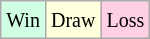<table class="wikitable">
<tr>
<td style="background-color: #d0ffe3;"><small>Win</small></td>
<td style="background-color: #ffffdd;"><small>Draw</small></td>
<td style="background-color: #ffd0e3;"><small>Loss</small></td>
</tr>
</table>
